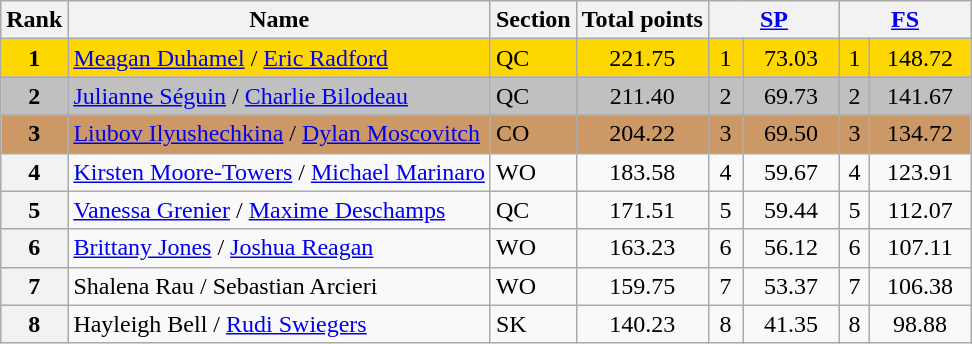<table class="wikitable sortable">
<tr>
<th>Rank</th>
<th>Name</th>
<th>Section</th>
<th>Total points</th>
<th colspan="2" width="80px"><a href='#'>SP</a></th>
<th colspan="2" width="80px"><a href='#'>FS</a></th>
</tr>
<tr bgcolor="gold">
<td align="center"><strong>1</strong></td>
<td><a href='#'>Meagan Duhamel</a> / <a href='#'>Eric Radford</a></td>
<td>QC</td>
<td align="center">221.75</td>
<td align="center">1</td>
<td align="center">73.03</td>
<td align="center">1</td>
<td align="center">148.72</td>
</tr>
<tr bgcolor="silver">
<td align="center"><strong>2</strong></td>
<td><a href='#'>Julianne Séguin</a> / <a href='#'>Charlie Bilodeau</a></td>
<td>QC</td>
<td align="center">211.40</td>
<td align="center">2</td>
<td align="center">69.73</td>
<td align="center">2</td>
<td align="center">141.67</td>
</tr>
<tr bgcolor="cc9966">
<td align="center"><strong>3</strong></td>
<td><a href='#'>Liubov Ilyushechkina</a> / <a href='#'>Dylan Moscovitch</a></td>
<td>CO</td>
<td align="center">204.22</td>
<td align="center">3</td>
<td align="center">69.50</td>
<td align="center">3</td>
<td align="center">134.72</td>
</tr>
<tr>
<th>4</th>
<td><a href='#'>Kirsten Moore-Towers</a> / <a href='#'>Michael Marinaro</a></td>
<td>WO</td>
<td align="center">183.58</td>
<td align="center">4</td>
<td align="center">59.67</td>
<td align="center">4</td>
<td align="center">123.91</td>
</tr>
<tr>
<th>5</th>
<td><a href='#'>Vanessa Grenier</a> / <a href='#'>Maxime Deschamps</a></td>
<td>QC</td>
<td align="center">171.51</td>
<td align="center">5</td>
<td align="center">59.44</td>
<td align="center">5</td>
<td align="center">112.07</td>
</tr>
<tr>
<th>6</th>
<td><a href='#'>Brittany Jones</a> / <a href='#'>Joshua Reagan</a></td>
<td>WO</td>
<td align="center">163.23</td>
<td align="center">6</td>
<td align="center">56.12</td>
<td align="center">6</td>
<td align="center">107.11</td>
</tr>
<tr>
<th>7</th>
<td>Shalena Rau / Sebastian Arcieri</td>
<td>WO</td>
<td align="center">159.75</td>
<td align="center">7</td>
<td align="center">53.37</td>
<td align="center">7</td>
<td align="center">106.38</td>
</tr>
<tr>
<th>8</th>
<td>Hayleigh Bell / <a href='#'>Rudi Swiegers</a></td>
<td>SK</td>
<td align="center">140.23</td>
<td align="center">8</td>
<td align="center">41.35</td>
<td align="center">8</td>
<td align="center">98.88</td>
</tr>
</table>
